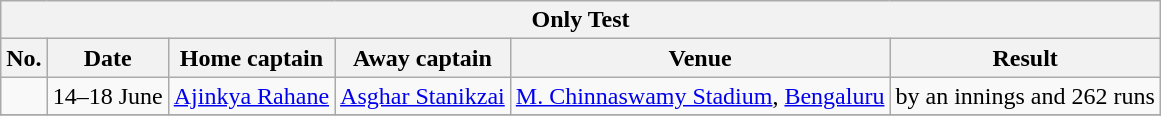<table class="wikitable">
<tr>
<th colspan="9">Only Test</th>
</tr>
<tr>
<th>No.</th>
<th>Date</th>
<th>Home captain</th>
<th>Away captain</th>
<th>Venue</th>
<th>Result</th>
</tr>
<tr>
<td></td>
<td>14–18 June</td>
<td><a href='#'>Ajinkya Rahane</a></td>
<td><a href='#'>Asghar Stanikzai</a></td>
<td><a href='#'>M. Chinnaswamy Stadium</a>, <a href='#'>Bengaluru</a></td>
<td> by an innings and 262 runs</td>
</tr>
<tr>
</tr>
</table>
